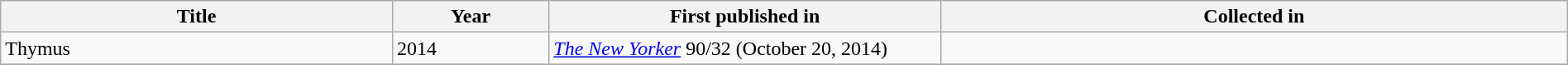<table class='wikitable sortable' width='100%'>
<tr>
<th width='25%'>Title</th>
<th width='10%'>Year</th>
<th width='25%'>First published in</th>
<th width='40%' class='unsortable'>Collected in</th>
</tr>
<tr>
<td>Thymus</td>
<td>2014</td>
<td><em><a href='#'>The New Yorker</a></em> 90/32 (October 20, 2014)</td>
<td></td>
</tr>
<tr>
</tr>
</table>
